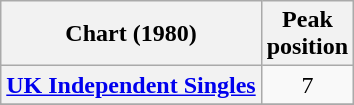<table class="wikitable sortable plainrowheaders" style="text-align:center">
<tr>
<th scope="col">Chart (1980)</th>
<th scope="col">Peak<br>position</th>
</tr>
<tr>
<th scope="row"><a href='#'>UK Independent Singles</a></th>
<td>7</td>
</tr>
<tr>
</tr>
</table>
